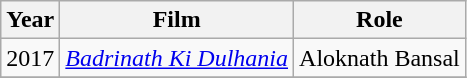<table class="wikitable sortable">
<tr>
<th>Year</th>
<th>Film</th>
<th>Role</th>
</tr>
<tr>
<td>2017</td>
<td><em><a href='#'>Badrinath Ki Dulhania</a></em></td>
<td>Aloknath Bansal</td>
</tr>
<tr>
</tr>
</table>
